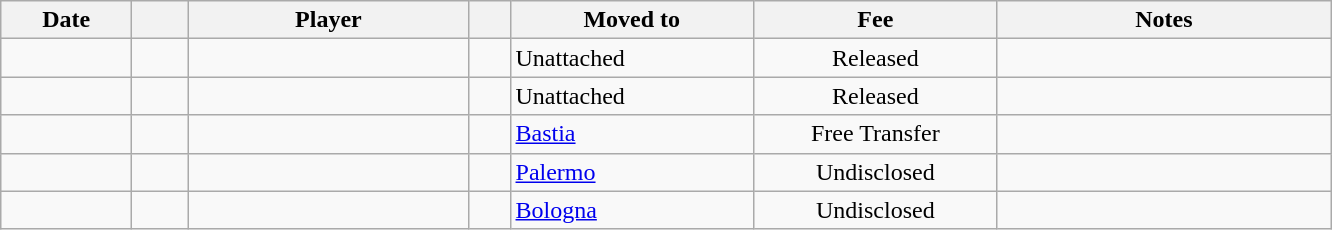<table class="wikitable sortable">
<tr>
<th style="width:80px;">Date</th>
<th style="width:30px;"></th>
<th style="width:180px;">Player</th>
<th style="width:20px;"></th>
<th style="width:155px;">Moved to</th>
<th style="width:155px;" class="unsortable">Fee</th>
<th style="width:215px;" class="unsortable">Notes</th>
</tr>
<tr>
<td></td>
<td align=center></td>
<td> </td>
<td></td>
<td>Unattached</td>
<td align=center>Released</td>
<td align=center></td>
</tr>
<tr>
<td></td>
<td align=center></td>
<td> </td>
<td></td>
<td>Unattached</td>
<td align=center>Released</td>
<td align=center></td>
</tr>
<tr>
<td></td>
<td align=center></td>
<td> </td>
<td></td>
<td> <a href='#'>Bastia</a></td>
<td align=center>Free Transfer</td>
<td align=center></td>
</tr>
<tr>
<td></td>
<td align=center></td>
<td> </td>
<td></td>
<td> <a href='#'>Palermo</a></td>
<td align=center>Undisclosed</td>
<td align=center></td>
</tr>
<tr>
<td></td>
<td align=center></td>
<td> </td>
<td></td>
<td> <a href='#'>Bologna</a></td>
<td align=center>Undisclosed</td>
<td align=center></td>
</tr>
</table>
